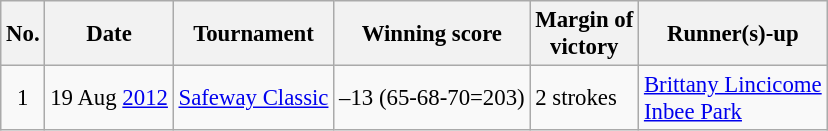<table class="wikitable" style="font-size:95%;">
<tr>
<th>No.</th>
<th>Date</th>
<th>Tournament</th>
<th>Winning score</th>
<th>Margin of<br>victory</th>
<th>Runner(s)-up</th>
</tr>
<tr>
<td align=center>1</td>
<td align=right>19 Aug <a href='#'>2012</a></td>
<td><a href='#'>Safeway Classic</a></td>
<td>–13 (65-68-70=203)</td>
<td>2 strokes</td>
<td> <a href='#'>Brittany Lincicome</a><br> <a href='#'>Inbee Park</a></td>
</tr>
</table>
